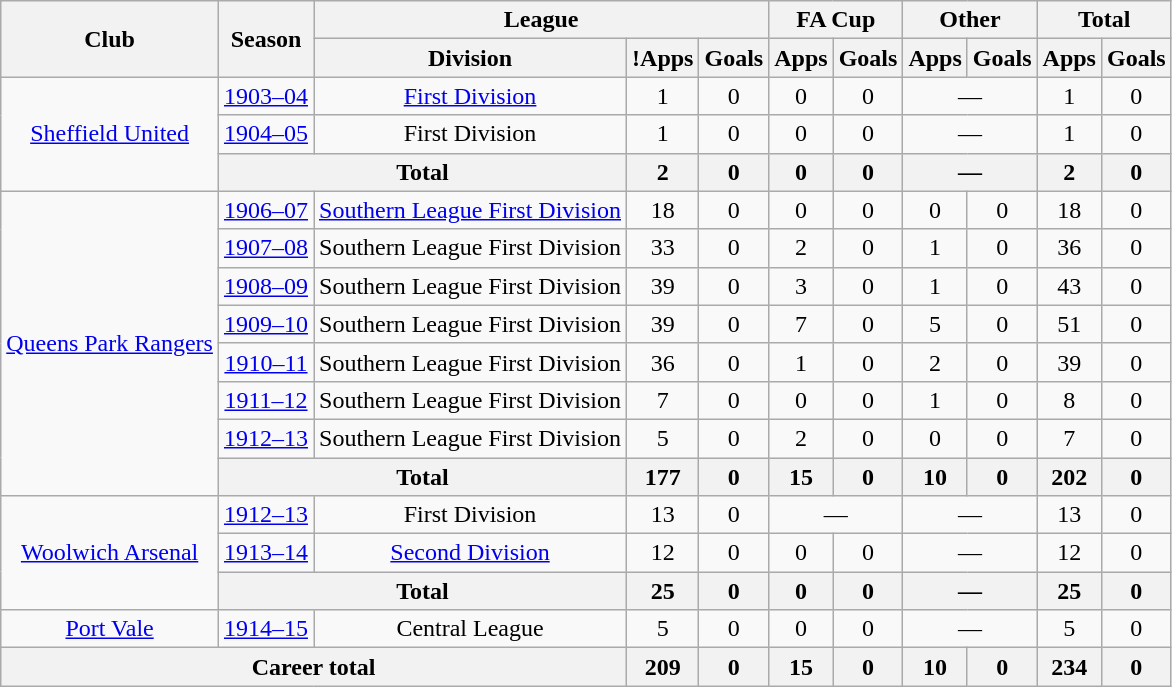<table class="wikitable" style="text-align:center">
<tr>
<th rowspan="2">Club</th>
<th rowspan="2">Season</th>
<th colspan="3">League</th>
<th colspan="2">FA Cup</th>
<th colspan="2">Other</th>
<th colspan="2">Total</th>
</tr>
<tr>
<th>Division</th>
<th>!Apps</th>
<th>Goals</th>
<th>Apps</th>
<th>Goals</th>
<th>Apps</th>
<th>Goals</th>
<th>Apps</th>
<th>Goals</th>
</tr>
<tr>
<td rowspan="3"><a href='#'>Sheffield United</a></td>
<td><a href='#'>1903–04</a></td>
<td><a href='#'>First Division</a></td>
<td>1</td>
<td>0</td>
<td>0</td>
<td>0</td>
<td colspan="2">—</td>
<td>1</td>
<td>0</td>
</tr>
<tr>
<td><a href='#'>1904–05</a></td>
<td>First Division</td>
<td>1</td>
<td>0</td>
<td>0</td>
<td>0</td>
<td colspan="2">—</td>
<td>1</td>
<td>0</td>
</tr>
<tr>
<th colspan="2">Total</th>
<th>2</th>
<th>0</th>
<th>0</th>
<th>0</th>
<th colspan="2">—</th>
<th>2</th>
<th>0</th>
</tr>
<tr>
<td rowspan="8"><a href='#'>Queens Park Rangers</a></td>
<td><a href='#'>1906–07</a></td>
<td><a href='#'>Southern League First Division</a></td>
<td>18</td>
<td>0</td>
<td>0</td>
<td>0</td>
<td>0</td>
<td>0</td>
<td>18</td>
<td>0</td>
</tr>
<tr>
<td><a href='#'>1907–08</a></td>
<td>Southern League First Division</td>
<td>33</td>
<td>0</td>
<td>2</td>
<td>0</td>
<td>1</td>
<td>0</td>
<td>36</td>
<td>0</td>
</tr>
<tr>
<td><a href='#'>1908–09</a></td>
<td>Southern League First Division</td>
<td>39</td>
<td>0</td>
<td>3</td>
<td>0</td>
<td>1</td>
<td>0</td>
<td>43</td>
<td>0</td>
</tr>
<tr>
<td><a href='#'>1909–10</a></td>
<td>Southern League First Division</td>
<td>39</td>
<td>0</td>
<td>7</td>
<td>0</td>
<td>5</td>
<td>0</td>
<td>51</td>
<td>0</td>
</tr>
<tr>
<td><a href='#'>1910–11</a></td>
<td>Southern League First Division</td>
<td>36</td>
<td>0</td>
<td>1</td>
<td>0</td>
<td>2</td>
<td>0</td>
<td>39</td>
<td>0</td>
</tr>
<tr>
<td><a href='#'>1911–12</a></td>
<td>Southern League First Division</td>
<td>7</td>
<td>0</td>
<td>0</td>
<td>0</td>
<td>1</td>
<td>0</td>
<td>8</td>
<td>0</td>
</tr>
<tr>
<td><a href='#'>1912–13</a></td>
<td>Southern League First Division</td>
<td>5</td>
<td>0</td>
<td>2</td>
<td>0</td>
<td>0</td>
<td>0</td>
<td>7</td>
<td>0</td>
</tr>
<tr>
<th colspan="2">Total</th>
<th>177</th>
<th>0</th>
<th>15</th>
<th>0</th>
<th>10</th>
<th>0</th>
<th>202</th>
<th>0</th>
</tr>
<tr>
<td rowspan="3"><a href='#'>Woolwich Arsenal</a></td>
<td><a href='#'>1912–13</a></td>
<td>First Division</td>
<td>13</td>
<td>0</td>
<td colspan="2">—</td>
<td colspan="2">—</td>
<td>13</td>
<td>0</td>
</tr>
<tr>
<td><a href='#'>1913–14</a></td>
<td><a href='#'>Second Division</a></td>
<td>12</td>
<td>0</td>
<td>0</td>
<td>0</td>
<td colspan="2">—</td>
<td>12</td>
<td>0</td>
</tr>
<tr>
<th colspan="2">Total</th>
<th>25</th>
<th>0</th>
<th>0</th>
<th>0</th>
<th colspan="2">—</th>
<th>25</th>
<th>0</th>
</tr>
<tr>
<td><a href='#'>Port Vale</a></td>
<td><a href='#'>1914–15</a></td>
<td>Central League</td>
<td>5</td>
<td>0</td>
<td>0</td>
<td>0</td>
<td colspan="2">—</td>
<td>5</td>
<td>0</td>
</tr>
<tr>
<th colspan="3">Career total</th>
<th>209</th>
<th>0</th>
<th>15</th>
<th>0</th>
<th>10</th>
<th>0</th>
<th>234</th>
<th>0</th>
</tr>
</table>
